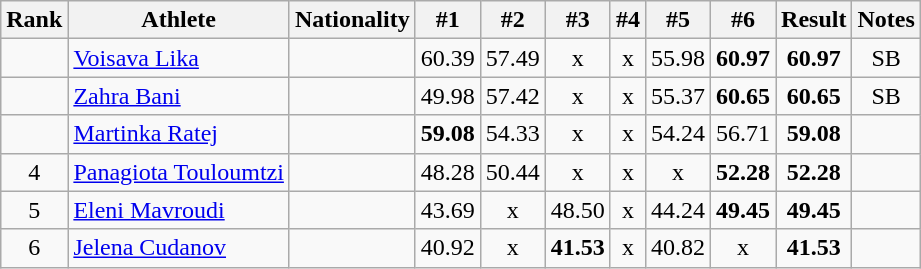<table class="wikitable sortable" style="text-align:center">
<tr>
<th>Rank</th>
<th>Athlete</th>
<th>Nationality</th>
<th>#1</th>
<th>#2</th>
<th>#3</th>
<th>#4</th>
<th>#5</th>
<th>#6</th>
<th>Result</th>
<th>Notes</th>
</tr>
<tr>
<td></td>
<td align="left"><a href='#'>Voisava Lika</a></td>
<td align=left></td>
<td>60.39</td>
<td>57.49</td>
<td>x</td>
<td>x</td>
<td>55.98</td>
<td><strong>60.97</strong></td>
<td><strong>60.97</strong></td>
<td>SB</td>
</tr>
<tr>
<td></td>
<td align="left"><a href='#'>Zahra Bani</a></td>
<td align=left></td>
<td>49.98</td>
<td>57.42</td>
<td>x</td>
<td>x</td>
<td>55.37</td>
<td><strong>60.65</strong></td>
<td><strong>60.65</strong></td>
<td>SB</td>
</tr>
<tr>
<td></td>
<td align="left"><a href='#'>Martinka Ratej</a></td>
<td align=left></td>
<td><strong>59.08</strong></td>
<td>54.33</td>
<td>x</td>
<td>x</td>
<td>54.24</td>
<td>56.71</td>
<td><strong>59.08</strong></td>
<td></td>
</tr>
<tr>
<td>4</td>
<td align="left"><a href='#'>Panagiota Touloumtzi</a></td>
<td align=left></td>
<td>48.28</td>
<td>50.44</td>
<td>x</td>
<td>x</td>
<td>x</td>
<td><strong>52.28</strong></td>
<td><strong>52.28</strong></td>
<td></td>
</tr>
<tr>
<td>5</td>
<td align="left"><a href='#'>Eleni Mavroudi</a></td>
<td align=left></td>
<td>43.69</td>
<td>x</td>
<td>48.50</td>
<td>x</td>
<td>44.24</td>
<td><strong>49.45</strong></td>
<td><strong>49.45</strong></td>
<td></td>
</tr>
<tr>
<td>6</td>
<td align="left"><a href='#'>Jelena Cudanov</a></td>
<td align=left></td>
<td>40.92</td>
<td>x</td>
<td><strong>41.53</strong></td>
<td>x</td>
<td>40.82</td>
<td>x</td>
<td><strong>41.53</strong></td>
<td></td>
</tr>
</table>
